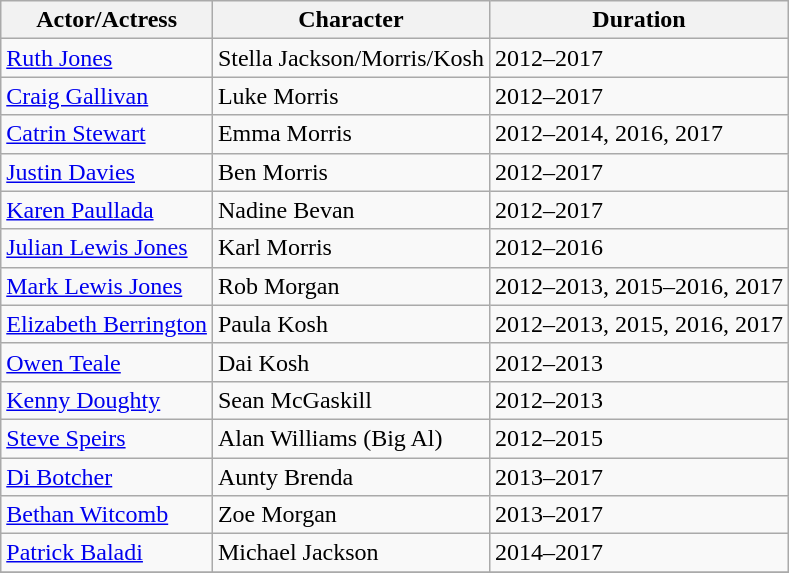<table class="wikitable">
<tr>
<th>Actor/Actress</th>
<th>Character</th>
<th>Duration</th>
</tr>
<tr>
<td><a href='#'>Ruth Jones</a></td>
<td>Stella Jackson/Morris/Kosh</td>
<td>2012–2017</td>
</tr>
<tr>
<td><a href='#'>Craig Gallivan</a></td>
<td>Luke Morris</td>
<td>2012–2017</td>
</tr>
<tr>
<td><a href='#'>Catrin Stewart</a></td>
<td>Emma Morris</td>
<td>2012–2014, 2016, 2017</td>
</tr>
<tr>
<td><a href='#'>Justin Davies</a></td>
<td>Ben Morris</td>
<td>2012–2017</td>
</tr>
<tr>
<td><a href='#'>Karen Paullada</a></td>
<td>Nadine Bevan</td>
<td>2012–2017</td>
</tr>
<tr>
<td><a href='#'>Julian Lewis Jones</a></td>
<td>Karl Morris</td>
<td>2012–2016</td>
</tr>
<tr>
<td><a href='#'>Mark Lewis Jones</a></td>
<td>Rob Morgan</td>
<td>2012–2013, 2015–2016, 2017</td>
</tr>
<tr>
<td><a href='#'>Elizabeth Berrington</a></td>
<td>Paula Kosh</td>
<td>2012–2013, 2015, 2016, 2017</td>
</tr>
<tr>
<td><a href='#'>Owen Teale</a></td>
<td>Dai Kosh</td>
<td>2012–2013</td>
</tr>
<tr>
<td><a href='#'>Kenny Doughty</a></td>
<td>Sean McGaskill</td>
<td>2012–2013</td>
</tr>
<tr>
<td><a href='#'>Steve Speirs</a></td>
<td>Alan Williams (Big Al)</td>
<td>2012–2015</td>
</tr>
<tr>
<td><a href='#'>Di Botcher</a></td>
<td>Aunty Brenda</td>
<td>2013–2017</td>
</tr>
<tr>
<td><a href='#'>Bethan Witcomb</a></td>
<td>Zoe Morgan</td>
<td>2013–2017</td>
</tr>
<tr>
<td><a href='#'>Patrick Baladi</a></td>
<td>Michael Jackson</td>
<td>2014–2017</td>
</tr>
<tr>
</tr>
</table>
